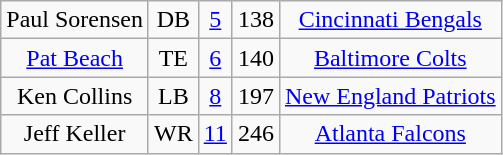<table class=wikitable style="text-align:center">
<tr>
<td>Paul Sorensen</td>
<td>DB</td>
<td><a href='#'>5</a></td>
<td>138</td>
<td><a href='#'>Cincinnati Bengals</a></td>
</tr>
<tr>
<td><a href='#'>Pat Beach</a></td>
<td>TE</td>
<td><a href='#'>6</a></td>
<td>140</td>
<td><a href='#'>Baltimore Colts</a></td>
</tr>
<tr>
<td>Ken Collins</td>
<td>LB</td>
<td><a href='#'>8</a></td>
<td>197</td>
<td><a href='#'>New England Patriots</a></td>
</tr>
<tr>
<td>Jeff Keller</td>
<td>WR</td>
<td><a href='#'>11</a></td>
<td>246</td>
<td><a href='#'>Atlanta Falcons</a></td>
</tr>
</table>
